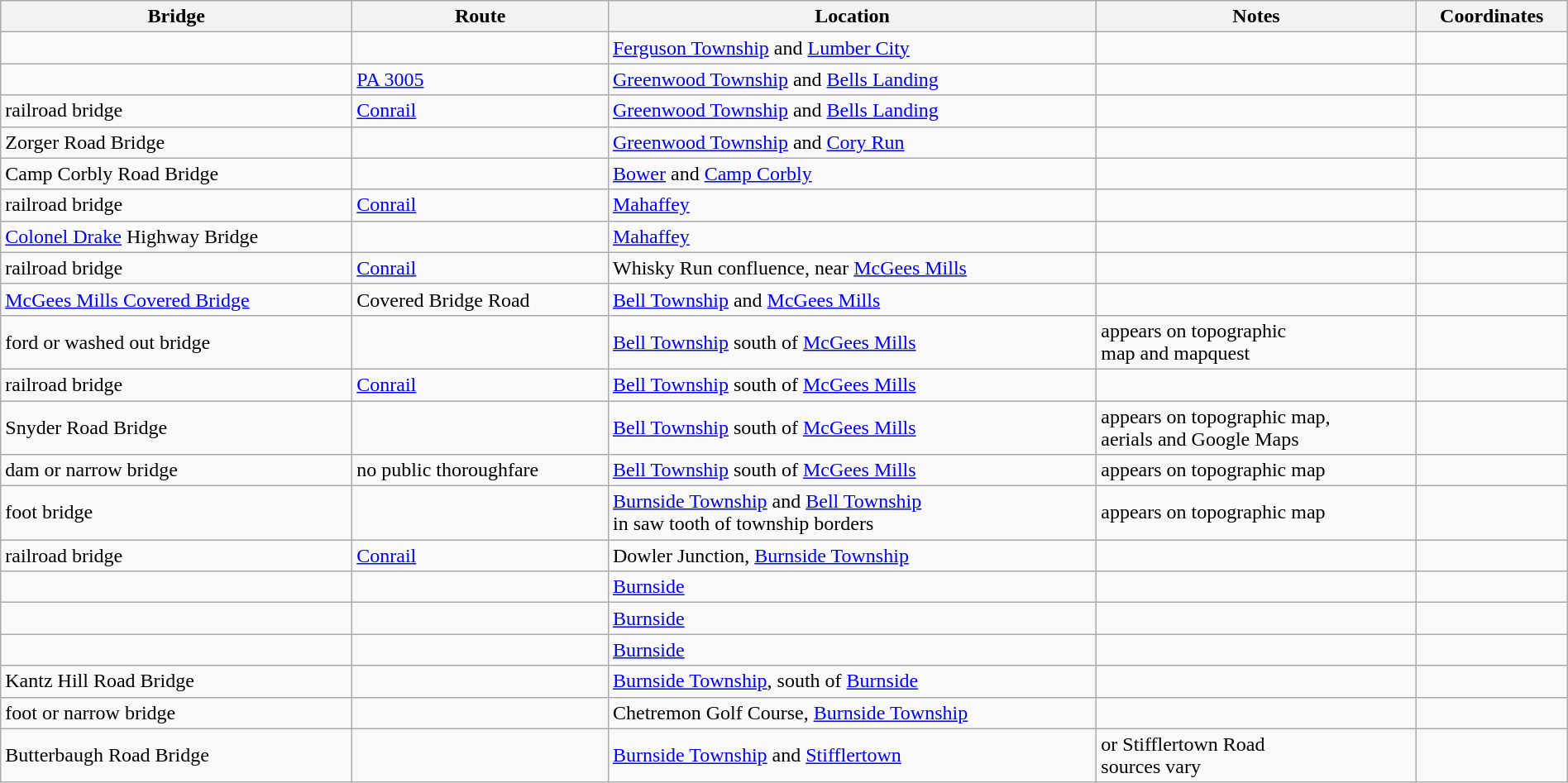<table class="wikitable" style="width:100%">
<tr>
<th>Bridge</th>
<th>Route</th>
<th>Location</th>
<th>Notes</th>
<th>Coordinates</th>
</tr>
<tr>
<td></td>
<td></td>
<td><a href='#'>Ferguson Township</a> and <a href='#'>Lumber City</a></td>
<td></td>
<td></td>
</tr>
<tr>
<td></td>
<td><a href='#'>PA 3005</a></td>
<td><a href='#'>Greenwood Township</a> and <a href='#'>Bells Landing</a></td>
<td></td>
<td></td>
</tr>
<tr>
<td>railroad bridge</td>
<td><a href='#'>Conrail</a></td>
<td><a href='#'>Greenwood Township</a> and <a href='#'>Bells Landing</a></td>
<td></td>
<td></td>
</tr>
<tr>
<td>Zorger Road Bridge</td>
<td></td>
<td><a href='#'>Greenwood Township</a> and <a href='#'>Cory Run</a></td>
<td></td>
<td></td>
</tr>
<tr>
<td>Camp Corbly Road Bridge</td>
<td></td>
<td><a href='#'>Bower</a> and <a href='#'>Camp Corbly</a></td>
<td></td>
<td></td>
</tr>
<tr>
<td>railroad bridge</td>
<td><a href='#'>Conrail</a></td>
<td><a href='#'>Mahaffey</a></td>
<td></td>
<td></td>
</tr>
<tr>
<td><a href='#'>Colonel Drake</a> Highway Bridge</td>
<td></td>
<td><a href='#'>Mahaffey</a></td>
<td></td>
<td></td>
</tr>
<tr>
<td>railroad bridge</td>
<td><a href='#'>Conrail</a></td>
<td>Whisky Run confluence, near <a href='#'>McGees Mills</a></td>
<td></td>
<td></td>
</tr>
<tr>
<td><a href='#'>McGees Mills Covered Bridge</a></td>
<td>Covered Bridge Road</td>
<td><a href='#'>Bell Township</a> and <a href='#'>McGees Mills</a></td>
<td></td>
<td></td>
</tr>
<tr>
<td>ford or washed out bridge</td>
<td></td>
<td><a href='#'>Bell Township</a> south of <a href='#'>McGees Mills</a></td>
<td>appears on topographic<br>map and mapquest</td>
<td></td>
</tr>
<tr>
<td>railroad bridge</td>
<td><a href='#'>Conrail</a></td>
<td><a href='#'>Bell Township</a> south of <a href='#'>McGees Mills</a></td>
<td></td>
<td></td>
</tr>
<tr>
<td>Snyder Road Bridge</td>
<td></td>
<td><a href='#'>Bell Township</a> south of <a href='#'>McGees Mills</a></td>
<td>appears on topographic map,<br>aerials and Google Maps</td>
<td></td>
</tr>
<tr>
<td>dam or narrow bridge</td>
<td>no public thoroughfare</td>
<td><a href='#'>Bell Township</a> south of <a href='#'>McGees Mills</a></td>
<td>appears on topographic map</td>
<td></td>
</tr>
<tr>
<td>foot bridge</td>
<td></td>
<td><a href='#'>Burnside Township</a> and <a href='#'>Bell Township</a><br>in saw tooth of township borders</td>
<td>appears on topographic map</td>
<td></td>
</tr>
<tr>
<td>railroad bridge</td>
<td><a href='#'>Conrail</a></td>
<td>Dowler Junction, <a href='#'>Burnside Township</a></td>
<td></td>
<td></td>
</tr>
<tr>
<td></td>
<td></td>
<td><a href='#'>Burnside</a></td>
<td></td>
<td></td>
</tr>
<tr>
<td></td>
<td></td>
<td><a href='#'>Burnside</a></td>
<td></td>
<td></td>
</tr>
<tr>
<td></td>
<td></td>
<td><a href='#'>Burnside</a></td>
<td></td>
<td></td>
</tr>
<tr>
<td>Kantz Hill Road Bridge</td>
<td></td>
<td><a href='#'>Burnside Township</a>, south of <a href='#'>Burnside</a></td>
<td></td>
<td></td>
</tr>
<tr>
<td>foot or narrow bridge</td>
<td></td>
<td>Chetremon Golf Course, <a href='#'>Burnside Township</a></td>
<td></td>
<td></td>
</tr>
<tr>
<td>Butterbaugh Road Bridge</td>
<td></td>
<td><a href='#'>Burnside Township</a> and <a href='#'>Stifflertown</a></td>
<td>or Stifflertown Road<br>sources vary</td>
<td></td>
</tr>
</table>
